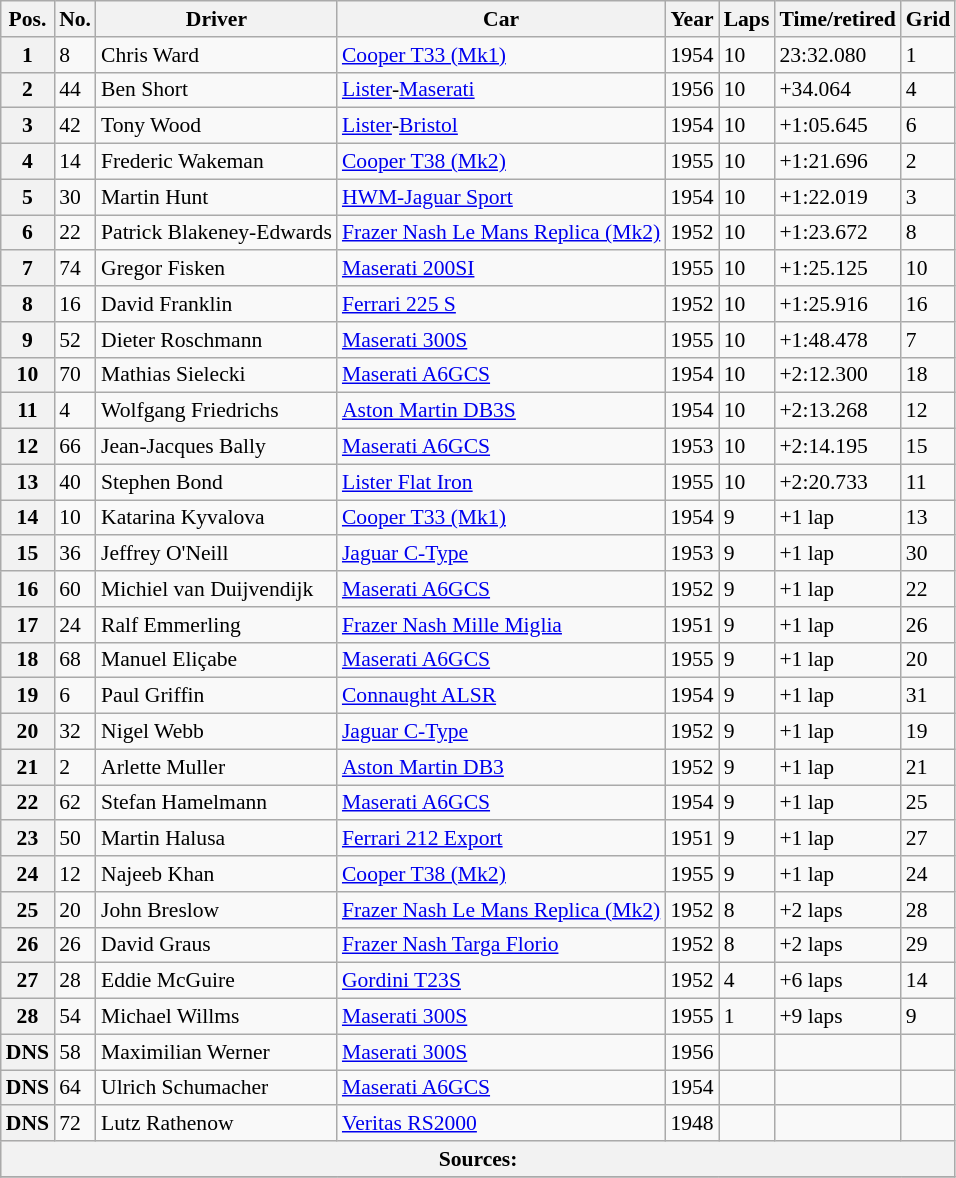<table class="wikitable" style="font-size:90%">
<tr>
<th>Pos.</th>
<th>No.</th>
<th>Driver</th>
<th>Car</th>
<th>Year</th>
<th>Laps</th>
<th>Time/retired</th>
<th>Grid</th>
</tr>
<tr>
<th>1</th>
<td>8</td>
<td> Chris Ward</td>
<td><a href='#'>Cooper T33 (Mk1)</a></td>
<td>1954</td>
<td>10</td>
<td>23:32.080</td>
<td>1</td>
</tr>
<tr>
<th>2</th>
<td>44</td>
<td> Ben Short</td>
<td><a href='#'>Lister</a>-<a href='#'>Maserati</a></td>
<td>1956</td>
<td>10</td>
<td>+34.064</td>
<td>4</td>
</tr>
<tr>
<th>3</th>
<td>42</td>
<td> Tony Wood</td>
<td><a href='#'>Lister</a>-<a href='#'>Bristol</a></td>
<td>1954</td>
<td>10</td>
<td>+1:05.645</td>
<td>6</td>
</tr>
<tr>
<th>4</th>
<td>14</td>
<td> Frederic Wakeman</td>
<td><a href='#'>Cooper T38 (Mk2)</a></td>
<td>1955</td>
<td>10</td>
<td>+1:21.696</td>
<td>2</td>
</tr>
<tr>
<th>5</th>
<td>30</td>
<td> Martin Hunt</td>
<td><a href='#'>HWM-Jaguar Sport</a></td>
<td>1954</td>
<td>10</td>
<td>+1:22.019</td>
<td>3</td>
</tr>
<tr>
<th>6</th>
<td>22</td>
<td> Patrick Blakeney-Edwards</td>
<td><a href='#'>Frazer Nash Le Mans Replica (Mk2)</a></td>
<td>1952</td>
<td>10</td>
<td>+1:23.672</td>
<td>8</td>
</tr>
<tr>
<th>7</th>
<td>74</td>
<td> Gregor Fisken</td>
<td><a href='#'>Maserati 200SI</a></td>
<td>1955</td>
<td>10</td>
<td>+1:25.125</td>
<td>10</td>
</tr>
<tr>
<th>8</th>
<td>16</td>
<td> David Franklin</td>
<td><a href='#'>Ferrari 225 S</a></td>
<td>1952</td>
<td>10</td>
<td>+1:25.916</td>
<td>16</td>
</tr>
<tr>
<th>9</th>
<td>52</td>
<td> Dieter Roschmann</td>
<td><a href='#'>Maserati 300S</a></td>
<td>1955</td>
<td>10</td>
<td>+1:48.478</td>
<td>7</td>
</tr>
<tr>
<th>10</th>
<td>70</td>
<td> Mathias Sielecki</td>
<td><a href='#'>Maserati A6GCS</a></td>
<td>1954</td>
<td>10</td>
<td>+2:12.300</td>
<td>18</td>
</tr>
<tr>
<th>11</th>
<td>4</td>
<td> Wolfgang Friedrichs</td>
<td><a href='#'>Aston Martin DB3S</a></td>
<td>1954</td>
<td>10</td>
<td>+2:13.268</td>
<td>12</td>
</tr>
<tr>
<th>12</th>
<td>66</td>
<td> Jean-Jacques Bally</td>
<td><a href='#'>Maserati A6GCS</a></td>
<td>1953</td>
<td>10</td>
<td>+2:14.195</td>
<td>15</td>
</tr>
<tr>
<th>13</th>
<td>40</td>
<td> Stephen Bond</td>
<td><a href='#'>Lister Flat Iron</a></td>
<td>1955</td>
<td>10</td>
<td>+2:20.733</td>
<td>11</td>
</tr>
<tr>
<th>14</th>
<td>10</td>
<td> Katarina Kyvalova</td>
<td><a href='#'>Cooper T33 (Mk1)</a></td>
<td>1954</td>
<td>9</td>
<td>+1 lap</td>
<td>13</td>
</tr>
<tr>
<th>15</th>
<td>36</td>
<td> Jeffrey O'Neill</td>
<td><a href='#'>Jaguar C-Type</a></td>
<td>1953</td>
<td>9</td>
<td>+1 lap</td>
<td>30</td>
</tr>
<tr>
<th>16</th>
<td>60</td>
<td> Michiel van Duijvendijk</td>
<td><a href='#'>Maserati A6GCS</a></td>
<td>1952</td>
<td>9</td>
<td>+1 lap</td>
<td>22</td>
</tr>
<tr>
<th>17</th>
<td>24</td>
<td> Ralf Emmerling</td>
<td><a href='#'>Frazer Nash Mille Miglia</a></td>
<td>1951</td>
<td>9</td>
<td>+1 lap</td>
<td>26</td>
</tr>
<tr>
<th>18</th>
<td>68</td>
<td> Manuel Eliçabe</td>
<td><a href='#'>Maserati A6GCS</a></td>
<td>1955</td>
<td>9</td>
<td>+1 lap</td>
<td>20</td>
</tr>
<tr>
<th>19</th>
<td>6</td>
<td> Paul Griffin</td>
<td><a href='#'>Connaught ALSR</a></td>
<td>1954</td>
<td>9</td>
<td>+1 lap</td>
<td>31</td>
</tr>
<tr>
<th>20</th>
<td>32</td>
<td> Nigel Webb</td>
<td><a href='#'>Jaguar C-Type</a></td>
<td>1952</td>
<td>9</td>
<td>+1 lap</td>
<td>19</td>
</tr>
<tr>
<th>21</th>
<td>2</td>
<td> Arlette Muller</td>
<td><a href='#'>Aston Martin DB3</a></td>
<td>1952</td>
<td>9</td>
<td>+1 lap</td>
<td>21</td>
</tr>
<tr>
<th>22</th>
<td>62</td>
<td> Stefan Hamelmann</td>
<td><a href='#'>Maserati A6GCS</a></td>
<td>1954</td>
<td>9</td>
<td>+1 lap</td>
<td>25</td>
</tr>
<tr>
<th>23</th>
<td>50</td>
<td> Martin Halusa</td>
<td><a href='#'>Ferrari 212 Export</a></td>
<td>1951</td>
<td>9</td>
<td>+1 lap</td>
<td>27</td>
</tr>
<tr>
<th>24</th>
<td>12</td>
<td> Najeeb Khan</td>
<td><a href='#'>Cooper T38 (Mk2)</a></td>
<td>1955</td>
<td>9</td>
<td>+1 lap</td>
<td>24</td>
</tr>
<tr>
<th>25</th>
<td>20</td>
<td> John Breslow</td>
<td><a href='#'>Frazer Nash Le Mans Replica (Mk2)</a></td>
<td>1952</td>
<td>8</td>
<td>+2 laps</td>
<td>28</td>
</tr>
<tr>
<th>26</th>
<td>26</td>
<td> David Graus</td>
<td><a href='#'>Frazer Nash Targa Florio</a></td>
<td>1952</td>
<td>8</td>
<td>+2 laps</td>
<td>29</td>
</tr>
<tr>
<th>27</th>
<td>28</td>
<td> Eddie McGuire</td>
<td><a href='#'>Gordini T23S</a></td>
<td>1952</td>
<td>4</td>
<td>+6 laps</td>
<td>14</td>
</tr>
<tr>
<th>28</th>
<td>54</td>
<td> Michael Willms</td>
<td><a href='#'>Maserati 300S</a></td>
<td>1955</td>
<td>1</td>
<td>+9 laps</td>
<td>9</td>
</tr>
<tr>
<th>DNS</th>
<td>58</td>
<td> Maximilian Werner</td>
<td><a href='#'>Maserati 300S</a></td>
<td>1956</td>
<td></td>
<td></td>
<td></td>
</tr>
<tr>
<th>DNS</th>
<td>64</td>
<td> Ulrich Schumacher</td>
<td><a href='#'>Maserati A6GCS</a></td>
<td>1954</td>
<td></td>
<td></td>
<td></td>
</tr>
<tr>
<th>DNS</th>
<td>72</td>
<td> Lutz Rathenow</td>
<td><a href='#'>Veritas RS2000</a></td>
<td>1948</td>
<td></td>
<td></td>
<td></td>
</tr>
<tr style="background-color:#E5E4E2" align="center">
<th colspan=8>Sources:</th>
</tr>
<tr>
</tr>
</table>
